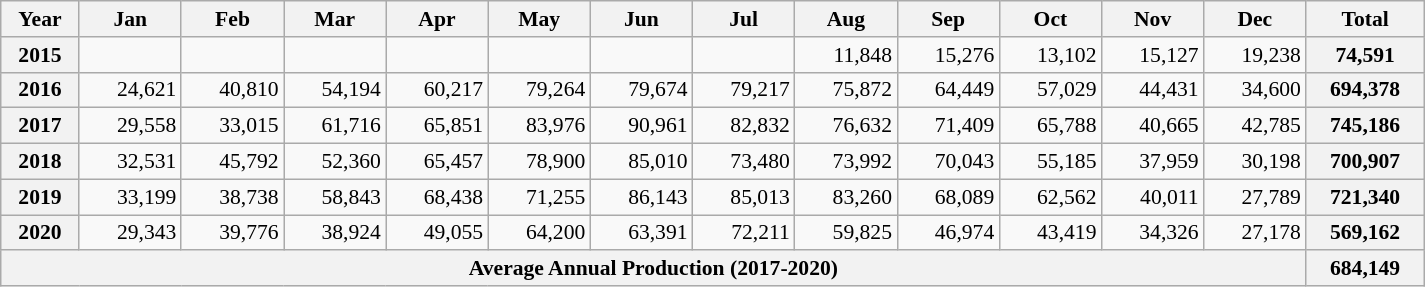<table class=wikitable style="text-align:right; font-size:0.9em; width:950px;">
<tr>
<th>Year</th>
<th>Jan</th>
<th>Feb</th>
<th>Mar</th>
<th>Apr</th>
<th>May</th>
<th>Jun</th>
<th>Jul</th>
<th>Aug</th>
<th>Sep</th>
<th>Oct</th>
<th>Nov</th>
<th>Dec</th>
<th>Total</th>
</tr>
<tr>
<th>2015</th>
<td></td>
<td></td>
<td></td>
<td></td>
<td></td>
<td></td>
<td></td>
<td>11,848</td>
<td>15,276</td>
<td>13,102</td>
<td>15,127</td>
<td>19,238</td>
<th>74,591</th>
</tr>
<tr>
<th>2016</th>
<td>24,621</td>
<td>40,810</td>
<td>54,194</td>
<td>60,217</td>
<td>79,264</td>
<td>79,674</td>
<td>79,217</td>
<td>75,872</td>
<td>64,449</td>
<td>57,029</td>
<td>44,431</td>
<td>34,600</td>
<th>694,378</th>
</tr>
<tr>
<th>2017</th>
<td>29,558</td>
<td>33,015</td>
<td>61,716</td>
<td>65,851</td>
<td>83,976</td>
<td>90,961</td>
<td>82,832</td>
<td>76,632</td>
<td>71,409</td>
<td>65,788</td>
<td>40,665</td>
<td>42,785</td>
<th>745,186</th>
</tr>
<tr>
<th>2018</th>
<td>32,531</td>
<td>45,792</td>
<td>52,360</td>
<td>65,457</td>
<td>78,900</td>
<td>85,010</td>
<td>73,480</td>
<td>73,992</td>
<td>70,043</td>
<td>55,185</td>
<td>37,959</td>
<td>30,198</td>
<th>700,907</th>
</tr>
<tr>
<th>2019</th>
<td>33,199</td>
<td>38,738</td>
<td>58,843</td>
<td>68,438</td>
<td>71,255</td>
<td>86,143</td>
<td>85,013</td>
<td>83,260</td>
<td>68,089</td>
<td>62,562</td>
<td>40,011</td>
<td>27,789</td>
<th>721,340</th>
</tr>
<tr>
<th>2020</th>
<td>29,343</td>
<td>39,776</td>
<td>38,924</td>
<td>49,055</td>
<td>64,200</td>
<td>63,391</td>
<td>72,211</td>
<td>59,825</td>
<td>46,974</td>
<td>43,419</td>
<td>34,326</td>
<td>27,178</td>
<th>569,162</th>
</tr>
<tr>
<th colspan=13>Average Annual Production (2017-2020)</th>
<th>684,149</th>
</tr>
</table>
